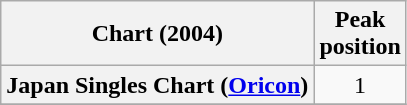<table class="wikitable plainrowheaders">
<tr>
<th>Chart (2004)</th>
<th>Peak<br>position</th>
</tr>
<tr>
<th scope="row">Japan Singles Chart (<a href='#'>Oricon</a>)</th>
<td style="text-align:center;">1</td>
</tr>
<tr>
</tr>
</table>
